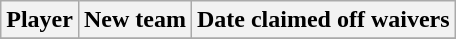<table class="wikitable">
<tr>
<th>Player</th>
<th>New team</th>
<th>Date claimed off waivers</th>
</tr>
<tr>
</tr>
</table>
